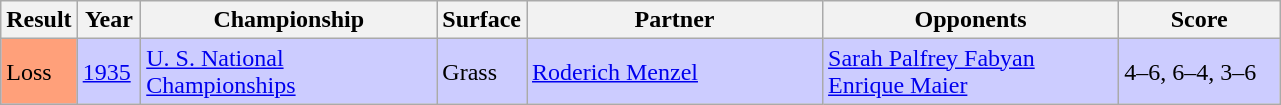<table class="sortable wikitable">
<tr>
<th style="width:40px">Result</th>
<th style="width:35px">Year</th>
<th style="width:190px">Championship</th>
<th style="width:50px">Surface</th>
<th style="width:190px">Partner</th>
<th style="width:190px">Opponents</th>
<th style="width:100px" class="unsortable">Score</th>
</tr>
<tr style="background:#ccccff;">
<td style="background:#ffa07a;">Loss</td>
<td><a href='#'>1935</a></td>
<td><a href='#'>U. S. National Championships</a></td>
<td>Grass</td>
<td> <a href='#'>Roderich Menzel</a></td>
<td> <a href='#'>Sarah Palfrey Fabyan</a> <br>  <a href='#'>Enrique Maier</a></td>
<td>4–6, 6–4, 3–6</td>
</tr>
</table>
